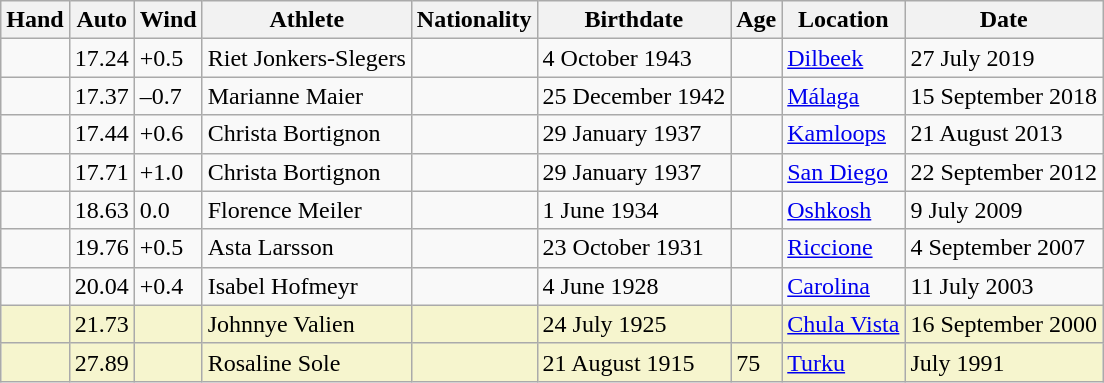<table class="wikitable">
<tr>
<th>Hand</th>
<th>Auto</th>
<th>Wind</th>
<th>Athlete</th>
<th>Nationality</th>
<th>Birthdate</th>
<th>Age</th>
<th>Location</th>
<th>Date</th>
</tr>
<tr>
<td></td>
<td>17.24</td>
<td>+0.5</td>
<td>Riet Jonkers-Slegers</td>
<td></td>
<td>4 October 1943</td>
<td></td>
<td><a href='#'>Dilbeek</a></td>
<td>27 July 2019</td>
</tr>
<tr>
<td></td>
<td>17.37</td>
<td>–0.7</td>
<td>Marianne Maier</td>
<td></td>
<td>25 December 1942</td>
<td></td>
<td><a href='#'>Málaga</a></td>
<td>15 September 2018</td>
</tr>
<tr>
<td></td>
<td>17.44</td>
<td>+0.6</td>
<td>Christa Bortignon</td>
<td></td>
<td>29 January 1937</td>
<td></td>
<td><a href='#'>Kamloops</a></td>
<td>21 August 2013</td>
</tr>
<tr>
<td></td>
<td>17.71</td>
<td>+1.0</td>
<td>Christa Bortignon</td>
<td></td>
<td>29 January 1937</td>
<td></td>
<td><a href='#'>San Diego</a></td>
<td>22 September 2012</td>
</tr>
<tr>
<td></td>
<td>18.63</td>
<td>0.0</td>
<td>Florence Meiler</td>
<td></td>
<td>1 June 1934</td>
<td></td>
<td><a href='#'>Oshkosh</a></td>
<td>9 July 2009</td>
</tr>
<tr>
<td></td>
<td>19.76</td>
<td>+0.5</td>
<td>Asta Larsson</td>
<td></td>
<td>23 October 1931</td>
<td></td>
<td><a href='#'>Riccione</a></td>
<td>4 September 2007</td>
</tr>
<tr>
<td></td>
<td>20.04</td>
<td>+0.4</td>
<td>Isabel Hofmeyr</td>
<td></td>
<td>4 June 1928</td>
<td></td>
<td><a href='#'>Carolina</a></td>
<td>11 July 2003</td>
</tr>
<tr bgcolor=#f6F5CE>
<td></td>
<td>21.73</td>
<td></td>
<td>Johnnye Valien</td>
<td></td>
<td>24 July 1925</td>
<td></td>
<td><a href='#'>Chula Vista</a></td>
<td>16 September 2000</td>
</tr>
<tr bgcolor=#f6F5CE>
<td></td>
<td>27.89</td>
<td></td>
<td>Rosaline Sole</td>
<td></td>
<td>21 August 1915</td>
<td>75</td>
<td><a href='#'>Turku</a></td>
<td>July 1991</td>
</tr>
</table>
